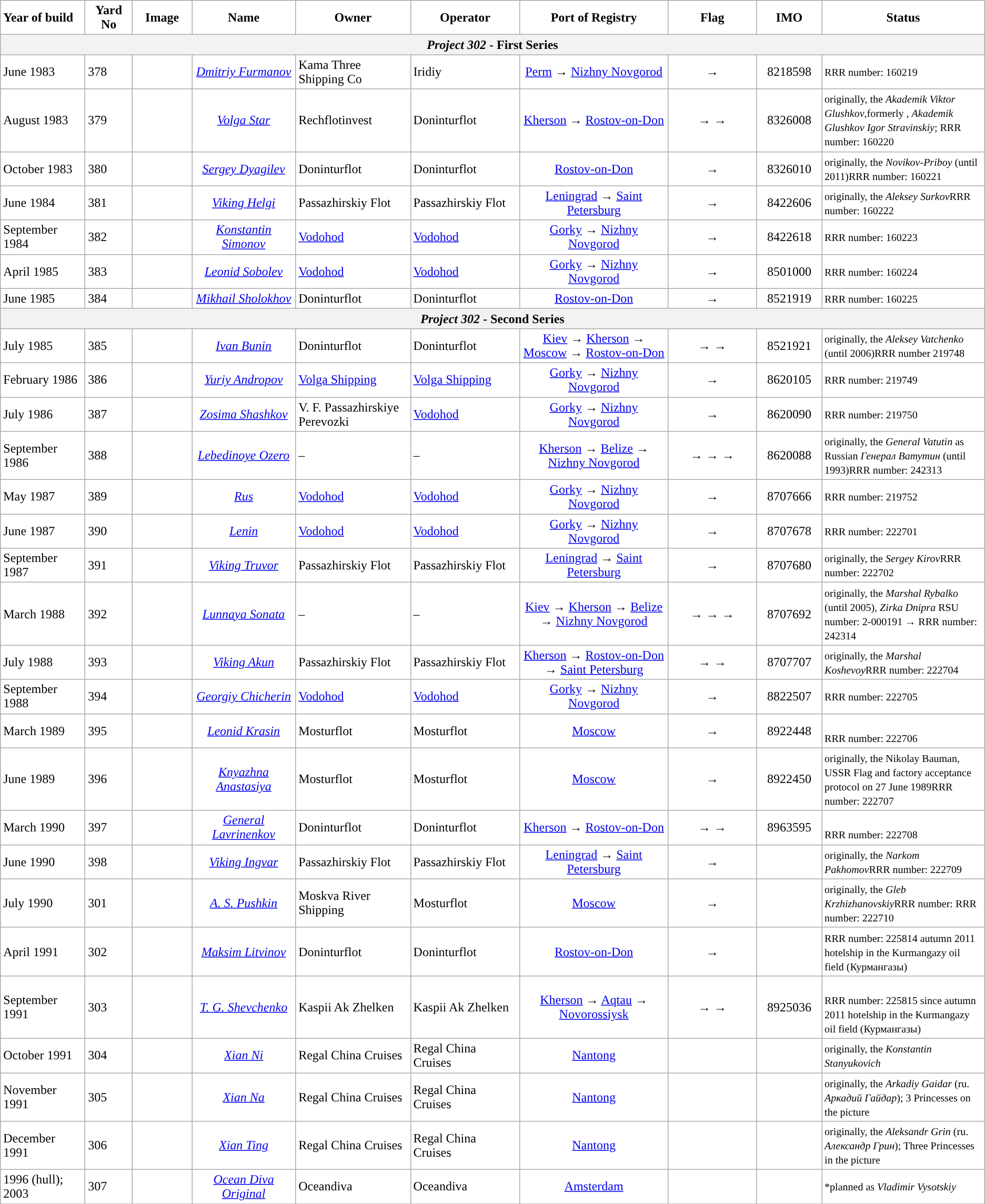<table class="sortable wikitable" style="background:white; text-align:left; font-size">
<tr>
<td width="5%"><strong>Year of build</strong></td>
<td width="3%" align="Center"><strong>Yard No</strong></td>
<td width="4%" align="Center"><strong>Image</strong></td>
<td width="7%" align="Center"><strong>Name</strong></td>
<td width="7%" align="Center"><strong>Owner</strong></td>
<td width="7%" align="Center"><strong>Operator</strong></td>
<td width="10%" align="Center"><strong>Port of Registry</strong></td>
<td width="6%" align="Center"><strong>Flag</strong></td>
<td width="3%" align="Center"><strong>IMO</strong></td>
<td width="11%" align="Center"><strong>Status</strong></td>
</tr>
<tr>
<th colspan="10" style="text-align:center"><em>Project 302</em> - First Series</th>
</tr>
<tr>
<td align=Left>June 1983</td>
<td>378</td>
<td></td>
<td align="Center"><em><a href='#'>Dmitriy Furmanov</a></em></td>
<td align=Left>Kama Three Shipping Co</td>
<td align=Left>Iridiy</td>
<td align="Center"><a href='#'>Perm</a> → <a href='#'>Nizhny Novgorod</a></td>
<td align="Center"> → </td>
<td align="Center">8218598</td>
<td><small> RRR number: 160219 </small></td>
</tr>
<tr>
<td align=Left>August 1983</td>
<td>379</td>
<td></td>
<td align="Center"><em><a href='#'>Volga Star</a></em></td>
<td align=Left>Rechflotinvest</td>
<td align=Left>Doninturflot</td>
<td align="Center"><a href='#'>Kherson</a> → <a href='#'>Rostov-on-Don</a></td>
<td align="Center"> →  → </td>
<td align="Center">8326008</td>
<td><small> originally, the <em>Akademik Viktor Glushkov</em>,formerly , <em>Akademik Glushkov</em> <em>Igor Stravinskiy</em>; RRR number: 160220 </small></td>
</tr>
<tr>
<td align=Left>October 1983</td>
<td>380</td>
<td></td>
<td align="Center"><em><a href='#'>Sergey Dyagilev</a></em></td>
<td align=Left>Doninturflot</td>
<td align=Left>Doninturflot</td>
<td align="Center"><a href='#'>Rostov-on-Don</a></td>
<td align="Center"> → </td>
<td align="Center">8326010</td>
<td><small> originally, the <em>Novikov-Priboy</em> (until 2011)RRR number: 160221 </small></td>
</tr>
<tr>
<td align=Left>June 1984</td>
<td>381</td>
<td></td>
<td align="Center"><em><a href='#'>Viking Helgi</a></em></td>
<td align=Left>Passazhirskiy Flot</td>
<td align=Left>Passazhirskiy Flot</td>
<td align="Center"><a href='#'>Leningrad</a> → <a href='#'>Saint Petersburg</a></td>
<td align="Center"> → </td>
<td align="Center">8422606</td>
<td><small> originally, the <em>Aleksey Surkov</em>RRR number: 160222 </small></td>
</tr>
<tr>
<td align=Left>September 1984</td>
<td>382</td>
<td></td>
<td align="Center"><em><a href='#'>Konstantin Simonov</a></em></td>
<td align=Left><a href='#'>Vodohod</a></td>
<td align=Left><a href='#'>Vodohod</a></td>
<td align="Center"><a href='#'>Gorky</a> → <a href='#'>Nizhny Novgorod</a></td>
<td align="Center"> → </td>
<td align="Center">8422618</td>
<td><small> RRR number: 160223 </small></td>
</tr>
<tr>
<td align=Left>April 1985</td>
<td>383</td>
<td></td>
<td align="Center"><em><a href='#'>Leonid Sobolev</a></em></td>
<td align=Left><a href='#'>Vodohod</a></td>
<td align=Left><a href='#'>Vodohod</a></td>
<td align="Center"><a href='#'>Gorky</a> → <a href='#'>Nizhny Novgorod</a></td>
<td align="Center"> → </td>
<td align="Center">8501000</td>
<td><small> RRR number: 160224 </small></td>
</tr>
<tr>
<td align=Left>June 1985</td>
<td>384</td>
<td></td>
<td align="Center"><em><a href='#'>Mikhail Sholokhov</a></em></td>
<td align=Left>Doninturflot</td>
<td align=Left>Doninturflot</td>
<td align="Center"><a href='#'>Rostov-on-Don</a></td>
<td align="Center"> → </td>
<td align="Center">8521919</td>
<td><small>RRR number: 160225 </small></td>
</tr>
<tr>
<th colspan="10" style="text-align:center"><em>Project 302</em> - Second Series</th>
</tr>
<tr>
<td align=Left>July 1985</td>
<td>385</td>
<td></td>
<td align="Center"><em><a href='#'>Ivan Bunin</a></em></td>
<td align=Left>Doninturflot</td>
<td align=Left>Doninturflot</td>
<td align="Center"><a href='#'>Kiev</a> →  <a href='#'>Kherson</a> → <a href='#'>Moscow</a> → <a href='#'>Rostov-on-Don</a></td>
<td align="Center"> →  → </td>
<td align="Center">8521921</td>
<td><small> originally, the <em>Aleksey Vatchenko</em> (until 2006)RRR number 219748 </small></td>
</tr>
<tr>
<td align=Left>February 1986</td>
<td>386</td>
<td></td>
<td align="Center"><em><a href='#'>Yuriy Andropov</a></em></td>
<td align=Left><a href='#'>Volga Shipping</a></td>
<td align=Left><a href='#'>Volga Shipping</a></td>
<td align="Center"><a href='#'>Gorky</a> → <a href='#'>Nizhny Novgorod</a></td>
<td align="Center"> → </td>
<td align="Center">8620105</td>
<td><small> RRR number: 219749 </small></td>
</tr>
<tr>
<td align=Left>July 1986</td>
<td>387</td>
<td></td>
<td align="Center"><em><a href='#'>Zosima Shashkov</a></em></td>
<td align=Left>V. F. Passazhirskiye Perevozki</td>
<td align=Left><a href='#'>Vodohod</a></td>
<td align="Center"><a href='#'>Gorky</a> → <a href='#'>Nizhny Novgorod</a></td>
<td align="Center"> → </td>
<td align="Center">8620090</td>
<td><small>  RRR number: 219750 </small></td>
</tr>
<tr>
<td align=Left>September 1986</td>
<td>388</td>
<td></td>
<td align="Center"><em><a href='#'>Lebedinoye Ozero</a></em></td>
<td align=Left>–</td>
<td align=Left>–</td>
<td align="Center"><a href='#'>Kherson</a> → <a href='#'>Belize</a> → <a href='#'>Nizhny Novgorod</a></td>
<td align="Center"> →  →  → </td>
<td align="Center">8620088</td>
<td><small> originally, the <em>General Vatutin</em> as Russian <em>Генерал Ватутин</em> (until 1993)RRR number: 242313</small></td>
</tr>
<tr>
<td align=Left>May 1987</td>
<td>389</td>
<td></td>
<td align="Center"><em><a href='#'>Rus</a></em></td>
<td align=Left><a href='#'>Vodohod</a></td>
<td align=Left><a href='#'>Vodohod</a></td>
<td align="Center"><a href='#'>Gorky</a> → <a href='#'>Nizhny Novgorod</a></td>
<td align="Center"> → </td>
<td align="Center">8707666</td>
<td><small>  RRR number: 219752 </small></td>
</tr>
<tr>
<td align=Left>June 1987</td>
<td>390</td>
<td></td>
<td align="Center"><em><a href='#'>Lenin</a></em></td>
<td align=Left><a href='#'>Vodohod</a></td>
<td align=Left><a href='#'>Vodohod</a></td>
<td align="Center"><a href='#'>Gorky</a> → <a href='#'>Nizhny Novgorod</a></td>
<td align="Center"> → </td>
<td align="Center">8707678</td>
<td><small> RRR number: 222701 </small></td>
</tr>
<tr>
<td align=Left>September 1987</td>
<td>391</td>
<td></td>
<td align="Center"><em><a href='#'>Viking Truvor</a></em></td>
<td align=Left>Passazhirskiy Flot</td>
<td align=Left>Passazhirskiy Flot</td>
<td align="Center"><a href='#'>Leningrad</a> → <a href='#'>Saint Petersburg</a></td>
<td align="Center"> → </td>
<td align="Center">8707680</td>
<td><small> originally, the <em>Sergey Kirov</em>RRR number: 222702 </small></td>
</tr>
<tr>
<td align=Left>March 1988</td>
<td>392</td>
<td></td>
<td align="Center"><em><a href='#'>Lunnaya Sonata</a></em></td>
<td align=Left>–</td>
<td align=Left>–</td>
<td align="Center"><a href='#'>Kiev</a> →  <a href='#'>Kherson</a> → <a href='#'>Belize</a> → <a href='#'>Nizhny Novgorod</a></td>
<td align="Center"> →  →  → </td>
<td align="Center">8707692</td>
<td><small> originally, the <em>Marshal Rybalko</em> (until 2005), <em>Zirka Dnipra</em> RSU number: 2-000191 → RRR number: 242314</small></td>
</tr>
<tr>
<td align=Left>July 1988</td>
<td>393</td>
<td></td>
<td align="Center"><em><a href='#'>Viking Akun</a></em></td>
<td align=Left>Passazhirskiy Flot</td>
<td align=Left>Passazhirskiy Flot</td>
<td align="Center"><a href='#'>Kherson</a> → <a href='#'>Rostov-on-Don</a> →  <a href='#'>Saint Petersburg</a></td>
<td align="Center"> →  → </td>
<td align="Center">8707707</td>
<td><small> originally, the <em>Marshal Koshevoy</em>RRR number: 222704 </small></td>
</tr>
<tr>
<td align=Left>September 1988</td>
<td>394</td>
<td></td>
<td align="Center"><em><a href='#'>Georgiy Chicherin</a></em></td>
<td align=Left><a href='#'>Vodohod</a></td>
<td align=Left><a href='#'>Vodohod</a></td>
<td align="Center"><a href='#'>Gorky</a> → <a href='#'>Nizhny Novgorod</a></td>
<td align="Center"> → </td>
<td align="Center">8822507</td>
<td><small>RRR number: 222705 </small></td>
</tr>
<tr>
<td align=Left>March 1989</td>
<td>395</td>
<td></td>
<td align="Center"><em><a href='#'>Leonid Krasin</a></em></td>
<td align=Left>Mosturflot</td>
<td align=Left>Mosturflot</td>
<td align="Center"><a href='#'>Moscow</a></td>
<td align="Center"> → </td>
<td align="Center">8922448</td>
<td><small>   <br>RRR number: 222706 </small></td>
</tr>
<tr>
<td align=Left>June 1989</td>
<td>396</td>
<td></td>
<td align="Center"><em><a href='#'>Knyazhna Anastasiya</a></em></td>
<td align=Left>Mosturflot</td>
<td align=Left>Mosturflot</td>
<td align="Center"><a href='#'>Moscow</a></td>
<td align="Center"> → </td>
<td align="Center">8922450</td>
<td><small> originally, the Nikolay Bauman, USSR Flag and factory acceptance protocol on 27 June 1989RRR number: 222707 </small></td>
</tr>
<tr>
<td align=Left>March 1990</td>
<td>397</td>
<td></td>
<td align="Center"><em><a href='#'>General Lavrinenkov</a></em></td>
<td align=Left>Doninturflot</td>
<td align=Left>Doninturflot</td>
<td align="Center"><a href='#'>Kherson</a> → <a href='#'>Rostov-on-Don</a></td>
<td align="Center"> →  → </td>
<td align="Center">8963595</td>
<td><small>   <br>RRR number: 222708 </small></td>
</tr>
<tr>
<td align=Left>June 1990</td>
<td>398</td>
<td></td>
<td align="Center"><em><a href='#'>Viking Ingvar</a></em></td>
<td align=Left>Passazhirskiy Flot</td>
<td align=Left>Passazhirskiy Flot</td>
<td align="Center"><a href='#'>Leningrad</a> → <a href='#'>Saint Petersburg</a></td>
<td align="Center"> → </td>
<td align="Center"></td>
<td><small> originally, the <em>Narkom Pakhomov</em>RRR number: 222709 </small></td>
</tr>
<tr>
<td align=Left>July 1990</td>
<td>301</td>
<td></td>
<td align="Center"><em><a href='#'>A. S. Pushkin</a></em></td>
<td align=Left>Moskva River Shipping</td>
<td align=Left>Mosturflot</td>
<td align="Center"><a href='#'>Moscow</a></td>
<td align="Center"> → </td>
<td align="Center"></td>
<td><small>originally, the <em>Gleb Krzhizhanovskiy</em>RRR number: RRR number: 222710 </small></td>
</tr>
<tr>
<td align=Left>April 1991</td>
<td>302</td>
<td></td>
<td align="Center"><em><a href='#'>Maksim Litvinov</a></em></td>
<td align=Left>Doninturflot</td>
<td align=Left>Doninturflot</td>
<td align="Center"><a href='#'>Rostov-on-Don</a></td>
<td align="Center"> → </td>
<td align="Center"></td>
<td><small>RRR number: 225814  autumn 2011 hotelship in the Kurmangazy oil field (Курмангазы) </small></td>
</tr>
<tr>
<td align=Left>September 1991</td>
<td>303</td>
<td></td>
<td align="Center"><em><a href='#'>T. G. Shevchenko</a></em></td>
<td align=Left>Kaspii Ak Zhelken</td>
<td align=Left>Kaspii Ak Zhelken</td>
<td align="Center"><a href='#'>Kherson</a> → <a href='#'>Aqtau</a> → <a href='#'>Novorossiysk</a></td>
<td align="Center"> →  → </td>
<td align="Center">8925036</td>
<td><small>   <br>RRR number: 225815  since autumn 2011 hotelship in the Kurmangazy oil field (Курмангазы) </small></td>
</tr>
<tr>
<td align=Left>October 1991</td>
<td>304</td>
<td></td>
<td align="Center"><em><a href='#'>Xian Ni</a></em></td>
<td align=Left>Regal China Cruises</td>
<td align=Left>Regal China Cruises</td>
<td align="Center"><a href='#'>Nantong</a></td>
<td align="Center"></td>
<td align="Center"></td>
<td><small> originally, the <em>Konstantin Stanyukovich</em></small></td>
</tr>
<tr>
<td align=Left>November 1991</td>
<td>305</td>
<td></td>
<td align="Center"><em><a href='#'>Xian Na</a></em></td>
<td align=Left>Regal China Cruises</td>
<td align=Left>Regal China Cruises</td>
<td align="Center"><a href='#'>Nantong</a></td>
<td align="Center"></td>
<td align="Center"></td>
<td><small> originally, the <em>Arkadiy Gaidar</em> (ru. <em>Аркадий Гайдар</em>); 3 Princesses on the picture  </small></td>
</tr>
<tr>
<td align=Left>December 1991</td>
<td>306</td>
<td></td>
<td align="Center"><em><a href='#'>Xian Ting</a></em></td>
<td align=Left>Regal China Cruises</td>
<td align=Left>Regal China Cruises</td>
<td align="Center"><a href='#'>Nantong</a></td>
<td align="Center"></td>
<td align="Center"></td>
<td><small> originally, the <em>Aleksandr Grin</em> (ru. <em>Александр Грин</em>); Three Princesses in the picture</small></td>
</tr>
<tr>
<td align=Left>1996 (hull); 2003</td>
<td>307</td>
<td></td>
<td align="Center"><em><a href='#'>Ocean Diva Original</a></em></td>
<td align=Left>Oceandiva</td>
<td align=Left>Oceandiva</td>
<td align="Center"><a href='#'>Amsterdam</a></td>
<td align="Center"></td>
<td align="Center"></td>
<td><small> *planned as <em>Vladimir Vysotskiy</em>  </small></td>
</tr>
<tr>
</tr>
</table>
